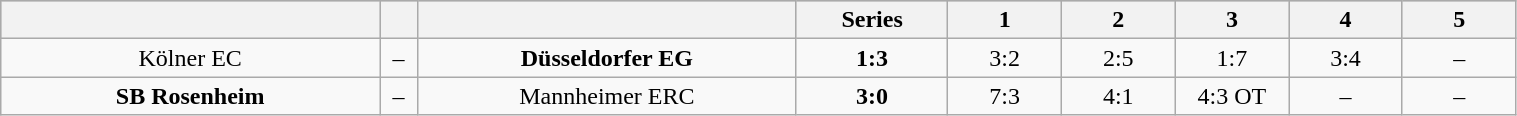<table class="wikitable" width="80%">
<tr style="background-color:#c0c0c0;">
<th style="width:25%;"></th>
<th style="width:2.5%;"></th>
<th style="width:25%;"></th>
<th style="width:10%;">Series</th>
<th style="width:7.5%;">1</th>
<th style="width:7.5%;">2</th>
<th style="width:7.5%;">3</th>
<th style="width:7.5%;">4</th>
<th style="width:7.5%;">5</th>
</tr>
<tr align="center">
<td>Kölner EC</td>
<td>–</td>
<td><strong>Düsseldorfer EG</strong></td>
<td><strong>1:3</strong></td>
<td>3:2</td>
<td>2:5</td>
<td>1:7</td>
<td>3:4</td>
<td>–</td>
</tr>
<tr align="center">
<td><strong>SB Rosenheim</strong></td>
<td>–</td>
<td>Mannheimer ERC</td>
<td><strong>3:0</strong></td>
<td>7:3</td>
<td>4:1</td>
<td>4:3 OT</td>
<td>–</td>
<td>–</td>
</tr>
</table>
